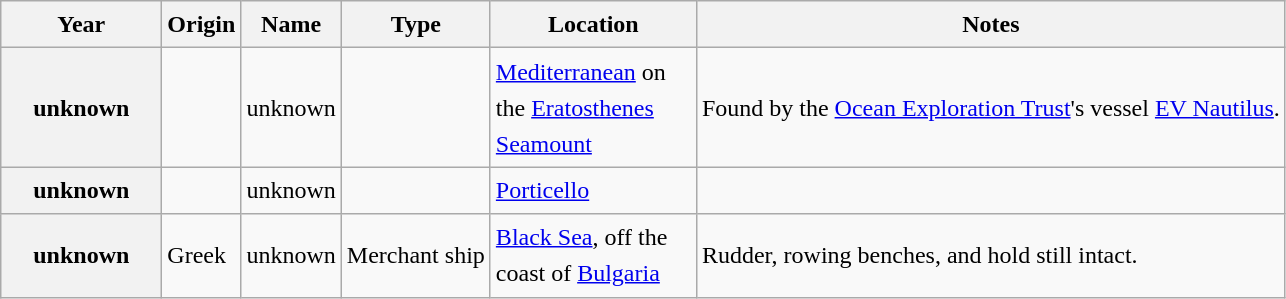<table class="wikitable" style="font-size:1.00em; line-height:1.5em;">
<tr>
<th width="100">Year</th>
<th>Origin</th>
<th>Name</th>
<th>Type</th>
<th width="130">Location</th>
<th>Notes</th>
</tr>
<tr>
<th>unknown</th>
<td></td>
<td>unknown</td>
<td></td>
<td><a href='#'>Mediterranean</a> on the <a href='#'>Eratosthenes Seamount</a></td>
<td>Found by the <a href='#'>Ocean Exploration Trust</a>'s vessel <a href='#'>EV Nautilus</a>.</td>
</tr>
<tr>
<th>unknown</th>
<td></td>
<td>unknown</td>
<td></td>
<td><a href='#'>Porticello</a></td>
<td></td>
</tr>
<tr>
<th>unknown</th>
<td>Greek</td>
<td>unknown</td>
<td>Merchant ship</td>
<td><a href='#'>Black Sea</a>, off the coast of <a href='#'>Bulgaria</a></td>
<td>Rudder, rowing benches, and hold still intact.</td>
</tr>
</table>
